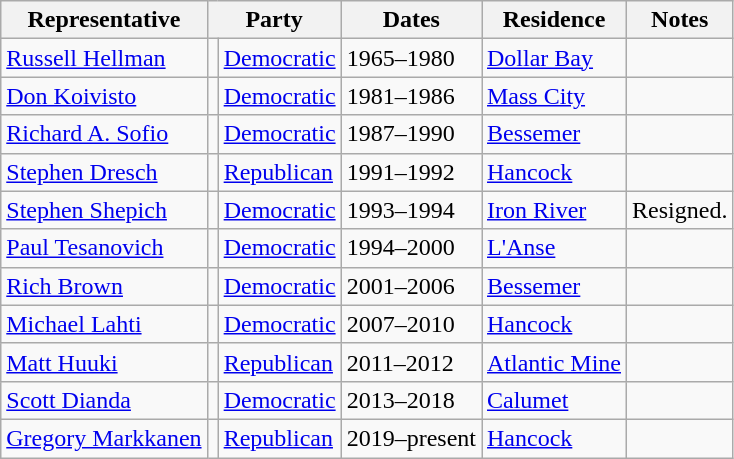<table class=wikitable>
<tr valign=bottom>
<th>Representative</th>
<th colspan="2">Party</th>
<th>Dates</th>
<th>Residence</th>
<th>Notes</th>
</tr>
<tr>
<td><a href='#'>Russell Hellman</a></td>
<td bgcolor=></td>
<td><a href='#'>Democratic</a></td>
<td>1965–1980</td>
<td><a href='#'>Dollar Bay</a></td>
<td></td>
</tr>
<tr>
<td><a href='#'>Don Koivisto</a></td>
<td bgcolor=></td>
<td><a href='#'>Democratic</a></td>
<td>1981–1986</td>
<td><a href='#'>Mass City</a></td>
<td></td>
</tr>
<tr>
<td><a href='#'>Richard A. Sofio</a></td>
<td bgcolor=></td>
<td><a href='#'>Democratic</a></td>
<td>1987–1990</td>
<td><a href='#'>Bessemer</a></td>
<td></td>
</tr>
<tr>
<td><a href='#'>Stephen Dresch</a></td>
<td bgcolor=></td>
<td><a href='#'>Republican</a></td>
<td>1991–1992</td>
<td><a href='#'>Hancock</a></td>
<td></td>
</tr>
<tr>
<td><a href='#'>Stephen Shepich</a></td>
<td bgcolor=></td>
<td><a href='#'>Democratic</a></td>
<td>1993–1994</td>
<td><a href='#'>Iron River</a></td>
<td>Resigned.</td>
</tr>
<tr>
<td><a href='#'>Paul Tesanovich</a></td>
<td bgcolor=></td>
<td><a href='#'>Democratic</a></td>
<td>1994–2000</td>
<td><a href='#'>L'Anse</a></td>
<td></td>
</tr>
<tr>
<td><a href='#'>Rich Brown</a></td>
<td bgcolor=></td>
<td><a href='#'>Democratic</a></td>
<td>2001–2006</td>
<td><a href='#'>Bessemer</a></td>
<td></td>
</tr>
<tr>
<td><a href='#'>Michael Lahti</a></td>
<td bgcolor=></td>
<td><a href='#'>Democratic</a></td>
<td>2007–2010</td>
<td><a href='#'>Hancock</a></td>
<td></td>
</tr>
<tr>
<td><a href='#'>Matt Huuki</a></td>
<td bgcolor=></td>
<td><a href='#'>Republican</a></td>
<td>2011–2012</td>
<td><a href='#'>Atlantic Mine</a></td>
<td></td>
</tr>
<tr>
<td><a href='#'>Scott Dianda</a></td>
<td bgcolor=></td>
<td><a href='#'>Democratic</a></td>
<td>2013–2018</td>
<td><a href='#'>Calumet</a></td>
<td></td>
</tr>
<tr>
<td><a href='#'>Gregory Markkanen</a></td>
<td bgcolor=></td>
<td><a href='#'>Republican</a></td>
<td>2019–present</td>
<td><a href='#'>Hancock</a></td>
<td></td>
</tr>
</table>
